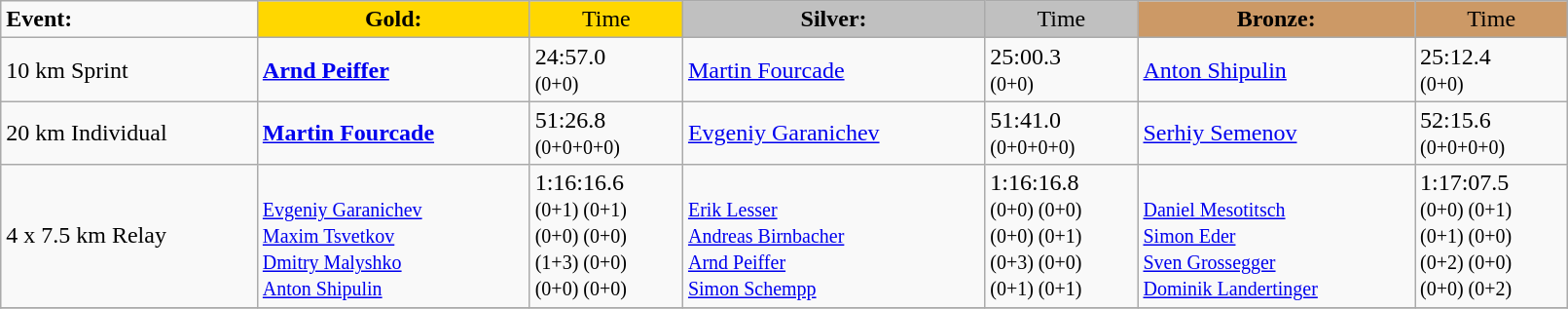<table class="wikitable" width=85%>
<tr>
<td><strong>Event:</strong></td>
<td style="text-align:center;background-color:gold;"><strong>Gold:</strong></td>
<td style="text-align:center;background-color:gold;">Time</td>
<td style="text-align:center;background-color:silver;"><strong>Silver:</strong></td>
<td style="text-align:center;background-color:silver;">Time</td>
<td style="text-align:center;background-color:#CC9966;"><strong>Bronze:</strong></td>
<td style="text-align:center;background-color:#CC9966;">Time</td>
</tr>
<tr>
<td>10 km Sprint<br></td>
<td><strong><a href='#'>Arnd Peiffer</a></strong><br><small></small></td>
<td>24:57.0<br><small>(0+0)</small></td>
<td><a href='#'>Martin Fourcade</a><br><small></small></td>
<td>25:00.3<br><small>(0+0)</small></td>
<td><a href='#'>Anton Shipulin</a><br><small></small></td>
<td>25:12.4<br><small>(0+0)</small></td>
</tr>
<tr>
<td>20 km Individual<br></td>
<td><strong><a href='#'>Martin Fourcade</a></strong><br><small></small></td>
<td>51:26.8<br><small>(0+0+0+0)</small></td>
<td><a href='#'>Evgeniy Garanichev</a><br><small></small></td>
<td>51:41.0<br><small>(0+0+0+0)</small></td>
<td><a href='#'>Serhiy Semenov</a><br><small></small></td>
<td>52:15.6<br><small>(0+0+0+0)</small></td>
</tr>
<tr>
<td>4 x 7.5 km Relay<br></td>
<td><strong></strong><br><small><a href='#'>Evgeniy Garanichev</a><br><a href='#'>Maxim Tsvetkov</a><br><a href='#'>Dmitry Malyshko</a><br><a href='#'>Anton Shipulin</a></small></td>
<td>1:16:16.6<br><small>(0+1) (0+1)<br>(0+0) (0+0)<br>(1+3) (0+0)<br>(0+0) (0+0)</small></td>
<td><br><small><a href='#'>Erik Lesser</a><br><a href='#'>Andreas Birnbacher</a><br><a href='#'>Arnd Peiffer</a><br><a href='#'>Simon Schempp</a></small></td>
<td>1:16:16.8<br><small>(0+0) (0+0)<br>(0+0) (0+1)<br>(0+3) (0+0)<br>(0+1) (0+1)</small></td>
<td><br><small><a href='#'>Daniel Mesotitsch</a><br><a href='#'>Simon Eder</a><br><a href='#'>Sven Grossegger</a><br><a href='#'>Dominik Landertinger</a></small></td>
<td>1:17:07.5<br><small>(0+0) (0+1)<br>(0+1) (0+0)<br>(0+2) (0+0)<br>(0+0) (0+2)</small></td>
</tr>
<tr>
</tr>
</table>
